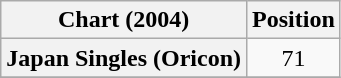<table class="wikitable plainrowheaders">
<tr>
<th>Chart (2004)</th>
<th>Position</th>
</tr>
<tr>
<th scope="row">Japan Singles (Oricon)</th>
<td style="text-align:center;">71</td>
</tr>
<tr>
</tr>
</table>
